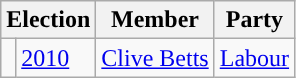<table class="wikitable">
<tr>
<th colspan="2">Election</th>
<th>Member</th>
<th>Party</th>
</tr>
<tr>
<td style="color:inherit;background-color: "></td>
<td><a href='#'>2010</a></td>
<td><a href='#'>Clive Betts</a></td>
<td><a href='#'>Labour</a></td>
</tr>
</table>
